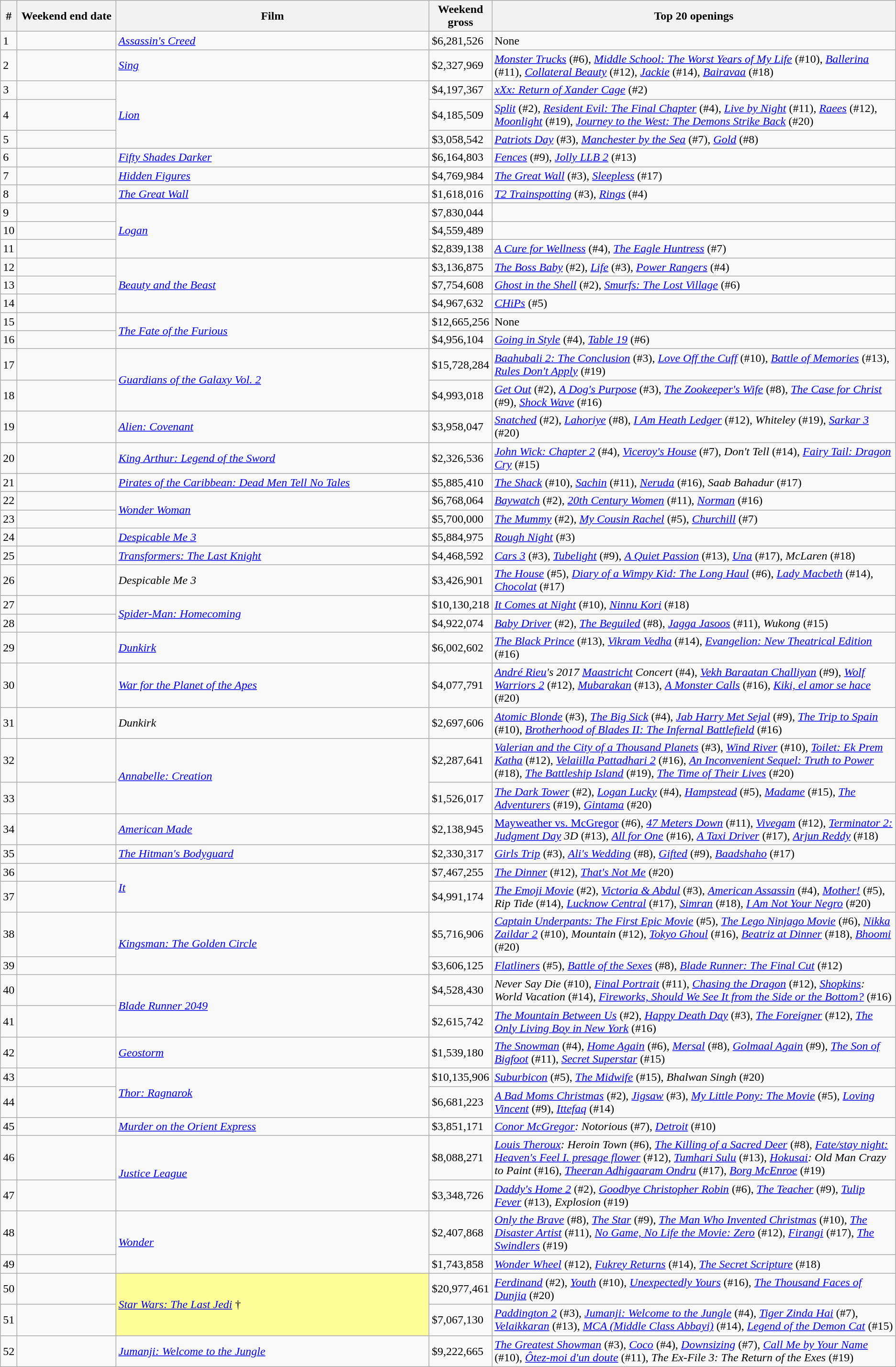<table class="wikitable sortable">
<tr>
<th abbr="Week">#</th>
<th abbr="Date" style="width:130px">Weekend end date</th>
<th style="width:35%;">Film</th>
<th abbr="Gross">Weekend<br>gross</th>
<th>Top 20 openings</th>
</tr>
<tr>
<td>1</td>
<td></td>
<td><em><a href='#'>Assassin's Creed</a></em></td>
<td>$6,281,526</td>
<td>None</td>
</tr>
<tr>
<td>2</td>
<td></td>
<td><em><a href='#'>Sing</a></em></td>
<td>$2,327,969</td>
<td><em><a href='#'>Monster Trucks</a></em> (#6), <em><a href='#'>Middle School: The Worst Years of My Life</a></em> (#10), <em><a href='#'>Ballerina</a></em> (#11), <em><a href='#'>Collateral Beauty</a></em> (#12), <em><a href='#'>Jackie</a></em> (#14), <em><a href='#'>Bairavaa</a></em> (#18)</td>
</tr>
<tr>
<td>3</td>
<td></td>
<td rowspan="3"><em><a href='#'>Lion</a></em></td>
<td>$4,197,367</td>
<td><em><a href='#'>xXx: Return of Xander Cage</a></em> (#2)</td>
</tr>
<tr>
<td>4</td>
<td></td>
<td>$4,185,509</td>
<td><em><a href='#'>Split</a></em> (#2), <em><a href='#'>Resident Evil: The Final Chapter</a></em> (#4), <em><a href='#'>Live by Night</a></em> (#11), <em><a href='#'>Raees</a></em> (#12), <em><a href='#'>Moonlight</a></em> (#19), <em><a href='#'>Journey to the West: The Demons Strike Back</a></em> (#20)</td>
</tr>
<tr>
<td>5</td>
<td></td>
<td>$3,058,542</td>
<td><em><a href='#'>Patriots Day</a></em> (#3), <em><a href='#'>Manchester by the Sea</a></em> (#7), <em><a href='#'>Gold</a></em> (#8)</td>
</tr>
<tr>
<td>6</td>
<td></td>
<td><em><a href='#'>Fifty Shades Darker</a></em></td>
<td>$6,164,803</td>
<td><em><a href='#'>Fences</a></em> (#9), <em><a href='#'>Jolly LLB 2</a></em> (#13)</td>
</tr>
<tr>
<td>7</td>
<td></td>
<td><em><a href='#'>Hidden Figures</a></em></td>
<td>$4,769,984</td>
<td><em><a href='#'>The Great Wall</a></em> (#3), <em><a href='#'>Sleepless</a></em> (#17)</td>
</tr>
<tr>
<td>8</td>
<td></td>
<td><em><a href='#'>The Great Wall</a></em></td>
<td>$1,618,016</td>
<td><em><a href='#'>T2 Trainspotting</a></em> (#3), <em><a href='#'>Rings</a></em> (#4)</td>
</tr>
<tr>
<td>9</td>
<td></td>
<td rowspan="3"><em><a href='#'>Logan</a></em></td>
<td>$7,830,044</td>
<td></td>
</tr>
<tr>
<td>10</td>
<td></td>
<td>$4,559,489</td>
<td></td>
</tr>
<tr>
<td>11</td>
<td></td>
<td>$2,839,138</td>
<td><em><a href='#'>A Cure for Wellness</a></em> (#4), <em><a href='#'>The Eagle Huntress</a></em> (#7)</td>
</tr>
<tr>
<td>12</td>
<td></td>
<td rowspan="3"><em><a href='#'>Beauty and the Beast</a></em></td>
<td>$3,136,875</td>
<td><em><a href='#'>The Boss Baby</a></em> (#2), <em><a href='#'>Life</a></em> (#3), <em><a href='#'>Power Rangers</a></em> (#4)</td>
</tr>
<tr>
<td>13</td>
<td></td>
<td>$7,754,608</td>
<td><em><a href='#'>Ghost in the Shell</a></em> (#2), <em><a href='#'>Smurfs: The Lost Village</a></em> (#6)</td>
</tr>
<tr>
<td>14</td>
<td></td>
<td>$4,967,632</td>
<td><em><a href='#'>CHiPs</a></em> (#5)</td>
</tr>
<tr>
<td>15</td>
<td></td>
<td rowspan="2"><em><a href='#'>The Fate of the Furious</a></em></td>
<td>$12,665,256</td>
<td>None</td>
</tr>
<tr>
<td>16</td>
<td></td>
<td>$4,956,104</td>
<td><em><a href='#'>Going in Style</a></em> (#4), <em><a href='#'>Table 19</a></em> (#6)</td>
</tr>
<tr>
<td>17</td>
<td></td>
<td rowspan="2"><em><a href='#'>Guardians of the Galaxy Vol. 2</a></em></td>
<td>$15,728,284</td>
<td><em><a href='#'>Baahubali 2: The Conclusion</a></em> (#3), <em><a href='#'>Love Off the Cuff</a></em> (#10), <em><a href='#'>Battle of Memories</a></em> (#13), <em><a href='#'>Rules Don't Apply</a></em> (#19)</td>
</tr>
<tr>
<td>18</td>
<td></td>
<td>$4,993,018</td>
<td><em><a href='#'>Get Out</a></em> (#2), <em><a href='#'>A Dog's Purpose</a></em> (#3), <em><a href='#'>The Zookeeper's Wife</a></em> (#8), <em><a href='#'>The Case for Christ</a></em> (#9), <em><a href='#'>Shock Wave</a></em> (#16)</td>
</tr>
<tr>
<td>19</td>
<td></td>
<td><em><a href='#'>Alien: Covenant</a></em></td>
<td>$3,958,047</td>
<td><em><a href='#'>Snatched</a></em> (#2), <em><a href='#'>Lahoriye</a></em> (#8), <em><a href='#'>I Am Heath Ledger</a></em> (#12), <em>Whiteley</em> (#19), <em><a href='#'>Sarkar 3</a></em> (#20)</td>
</tr>
<tr>
<td>20</td>
<td></td>
<td><em><a href='#'>King Arthur: Legend of the Sword</a></em></td>
<td>$2,326,536</td>
<td><em><a href='#'>John Wick: Chapter 2</a></em> (#4), <em><a href='#'>Viceroy's House</a></em> (#7), <em>Don't Tell</em> (#14), <em><a href='#'>Fairy Tail: Dragon Cry</a></em> (#15)</td>
</tr>
<tr>
<td>21</td>
<td></td>
<td><em><a href='#'>Pirates of the Caribbean: Dead Men Tell No Tales</a></em></td>
<td>$5,885,410</td>
<td><em><a href='#'>The Shack</a></em> (#10), <em><a href='#'>Sachin</a></em> (#11), <em><a href='#'>Neruda</a></em> (#16), <em>Saab Bahadur</em> (#17)</td>
</tr>
<tr>
<td>22</td>
<td></td>
<td rowspan="2"><em><a href='#'>Wonder Woman</a></em></td>
<td>$6,768,064</td>
<td><em><a href='#'>Baywatch</a></em> (#2), <em><a href='#'>20th Century Women</a></em> (#11), <em><a href='#'>Norman</a></em> (#16)</td>
</tr>
<tr>
<td>23</td>
<td></td>
<td>$5,700,000</td>
<td><em><a href='#'>The Mummy</a></em> (#2), <em><a href='#'>My Cousin Rachel</a></em> (#5), <em><a href='#'>Churchill</a></em> (#7)</td>
</tr>
<tr>
<td>24</td>
<td></td>
<td><em><a href='#'>Despicable Me 3</a></em></td>
<td>$5,884,975</td>
<td><em><a href='#'>Rough Night</a></em> (#3)</td>
</tr>
<tr>
<td>25</td>
<td></td>
<td><em><a href='#'>Transformers: The Last Knight</a></em></td>
<td>$4,468,592</td>
<td><em><a href='#'>Cars 3</a></em> (#3), <em><a href='#'>Tubelight</a></em> (#9), <em><a href='#'>A Quiet Passion</a></em> (#13), <em><a href='#'>Una</a></em> (#17), <em>McLaren</em> (#18)</td>
</tr>
<tr>
<td>26</td>
<td></td>
<td><em>Despicable Me 3</em></td>
<td>$3,426,901</td>
<td><em><a href='#'>The House</a></em> (#5), <em><a href='#'>Diary of a Wimpy Kid: The Long Haul</a></em> (#6), <em><a href='#'>Lady Macbeth</a></em> (#14), <em><a href='#'>Chocolat</a></em> (#17)</td>
</tr>
<tr>
<td>27</td>
<td></td>
<td rowspan="2"><em><a href='#'>Spider-Man: Homecoming</a></em></td>
<td>$10,130,218</td>
<td><em><a href='#'>It Comes at Night</a></em> (#10), <em><a href='#'>Ninnu Kori</a></em> (#18)</td>
</tr>
<tr>
<td>28</td>
<td></td>
<td>$4,922,074</td>
<td><em><a href='#'>Baby Driver</a></em> (#2), <em><a href='#'>The Beguiled</a></em> (#8), <em><a href='#'>Jagga Jasoos</a></em> (#11), <em>Wukong</em> (#15)</td>
</tr>
<tr>
<td>29</td>
<td></td>
<td><em><a href='#'>Dunkirk</a></em></td>
<td>$6,002,602</td>
<td><em><a href='#'>The Black Prince</a></em> (#13), <em><a href='#'>Vikram Vedha</a></em> (#14), <em><a href='#'>Evangelion: New Theatrical Edition</a></em> (#16)</td>
</tr>
<tr>
<td>30</td>
<td></td>
<td><em><a href='#'>War for the Planet of the Apes</a></em></td>
<td>$4,077,791</td>
<td><em><a href='#'>André Rieu</a>'s 2017 <a href='#'>Maastricht</a> Concert</em> (#4), <em><a href='#'>Vekh Baraatan Challiyan</a></em> (#9), <em><a href='#'>Wolf Warriors 2</a></em> (#12), <em><a href='#'>Mubarakan</a></em> (#13), <em><a href='#'>A Monster Calls</a></em> (#16), <em><a href='#'>Kiki, el amor se hace</a></em> (#20)</td>
</tr>
<tr>
<td>31</td>
<td></td>
<td><em>Dunkirk</em></td>
<td>$2,697,606</td>
<td><em><a href='#'>Atomic Blonde</a></em> (#3), <em><a href='#'>The Big Sick</a></em> (#4), <em><a href='#'>Jab Harry Met Sejal</a></em> (#9), <em><a href='#'>The Trip to Spain</a></em> (#10), <em><a href='#'>Brotherhood of Blades II: The Infernal Battlefield</a></em> (#16)</td>
</tr>
<tr>
<td>32</td>
<td></td>
<td rowspan="2"><em><a href='#'>Annabelle: Creation</a></em></td>
<td>$2,287,641</td>
<td><em><a href='#'>Valerian and the City of a Thousand Planets</a></em> (#3), <em><a href='#'>Wind River</a></em> (#10), <em><a href='#'>Toilet: Ek Prem Katha</a></em> (#12), <em><a href='#'>Velaiilla Pattadhari 2</a></em> (#16), <em><a href='#'>An Inconvenient Sequel: Truth to Power</a></em> (#18), <em><a href='#'>The Battleship Island</a></em> (#19), <em><a href='#'>The Time of Their Lives</a></em> (#20)</td>
</tr>
<tr>
<td>33</td>
<td></td>
<td>$1,526,017</td>
<td><em><a href='#'>The Dark Tower</a></em> (#2), <em><a href='#'>Logan Lucky</a></em> (#4), <em><a href='#'>Hampstead</a></em> (#5), <em><a href='#'>Madame</a></em> (#15), <em><a href='#'>The Adventurers</a></em> (#19), <em><a href='#'>Gintama</a></em> (#20)</td>
</tr>
<tr>
<td>34</td>
<td></td>
<td><em><a href='#'>American Made</a></em></td>
<td>$2,138,945</td>
<td><a href='#'>Mayweather vs. McGregor</a> (#6), <em><a href='#'>47 Meters Down</a></em> (#11), <em><a href='#'>Vivegam</a></em> (#12), <em><a href='#'>Terminator 2: Judgment Day</a> 3D</em> (#13), <em><a href='#'>All for One</a></em> (#16), <em><a href='#'>A Taxi Driver</a></em> (#17), <em><a href='#'>Arjun Reddy</a></em> (#18)</td>
</tr>
<tr>
<td>35</td>
<td></td>
<td><em><a href='#'>The Hitman's Bodyguard</a></em></td>
<td>$2,330,317</td>
<td><em><a href='#'>Girls Trip</a></em> (#3), <em><a href='#'>Ali's Wedding</a></em> (#8), <em><a href='#'>Gifted</a></em> (#9), <em><a href='#'>Baadshaho</a></em> (#17)</td>
</tr>
<tr>
<td>36</td>
<td></td>
<td rowspan="2"><em><a href='#'>It</a></em></td>
<td>$7,467,255</td>
<td><em><a href='#'>The Dinner</a></em> (#12), <em><a href='#'>That's Not Me</a></em> (#20)</td>
</tr>
<tr>
<td>37</td>
<td></td>
<td>$4,991,174</td>
<td><em><a href='#'>The Emoji Movie</a></em> (#2), <em><a href='#'>Victoria & Abdul</a></em> (#3), <em><a href='#'>American Assassin</a></em> (#4), <em><a href='#'>Mother!</a></em> (#5), <em>Rip Tide</em> (#14), <em><a href='#'>Lucknow Central</a></em> (#17), <em><a href='#'>Simran</a></em> (#18), <em><a href='#'>I Am Not Your Negro</a></em> (#20)</td>
</tr>
<tr>
<td>38</td>
<td></td>
<td rowspan="2"><em><a href='#'>Kingsman: The Golden Circle</a></em></td>
<td>$5,716,906</td>
<td><em><a href='#'>Captain Underpants: The First Epic Movie</a></em> (#5), <em><a href='#'>The Lego Ninjago Movie</a></em> (#6), <em><a href='#'>Nikka Zaildar 2</a></em> (#10), <em>Mountain</em> (#12), <em><a href='#'>Tokyo Ghoul</a></em> (#16), <em><a href='#'>Beatriz at Dinner</a></em> (#18), <em><a href='#'>Bhoomi</a></em> (#20)</td>
</tr>
<tr>
<td>39</td>
<td></td>
<td>$3,606,125</td>
<td><em><a href='#'>Flatliners</a></em> (#5), <em><a href='#'>Battle of the Sexes</a></em> (#8), <em><a href='#'>Blade Runner: The Final Cut</a></em> (#12)</td>
</tr>
<tr>
<td>40</td>
<td></td>
<td rowspan="2"><em><a href='#'>Blade Runner 2049</a></em></td>
<td>$4,528,430</td>
<td><em>Never Say Die</em> (#10), <em><a href='#'>Final Portrait</a></em> (#11), <em><a href='#'>Chasing the Dragon</a></em> (#12), <em><a href='#'>Shopkins</a>: World Vacation</em> (#14), <em><a href='#'>Fireworks, Should We See It from the Side or the Bottom?</a></em> (#16)</td>
</tr>
<tr>
<td>41</td>
<td></td>
<td>$2,615,742</td>
<td><em><a href='#'>The Mountain Between Us</a></em> (#2), <em><a href='#'>Happy Death Day</a></em> (#3), <em><a href='#'>The Foreigner</a></em> (#12), <em><a href='#'>The Only Living Boy in New York</a></em> (#16)</td>
</tr>
<tr>
<td>42</td>
<td></td>
<td><em><a href='#'>Geostorm</a></em></td>
<td>$1,539,180</td>
<td><em><a href='#'>The Snowman</a></em> (#4), <em><a href='#'>Home Again</a></em> (#6), <em><a href='#'>Mersal</a></em> (#8), <em><a href='#'>Golmaal Again</a></em> (#9), <em><a href='#'>The Son of Bigfoot</a></em> (#11), <em><a href='#'>Secret Superstar</a></em> (#15)</td>
</tr>
<tr>
<td>43</td>
<td></td>
<td rowspan="2"><em><a href='#'>Thor: Ragnarok</a></em></td>
<td>$10,135,906</td>
<td><em><a href='#'>Suburbicon</a></em> (#5), <em><a href='#'>The Midwife</a></em> (#15), <em>Bhalwan Singh</em> (#20)</td>
</tr>
<tr>
<td>44</td>
<td></td>
<td>$6,681,223</td>
<td><em><a href='#'>A Bad Moms Christmas</a></em> (#2), <em><a href='#'>Jigsaw</a></em> (#3), <em><a href='#'>My Little Pony: The Movie</a></em> (#5), <em><a href='#'>Loving Vincent</a></em> (#9), <em><a href='#'>Ittefaq</a></em> (#14)</td>
</tr>
<tr>
<td>45</td>
<td></td>
<td><em><a href='#'>Murder on the Orient Express</a></em></td>
<td>$3,851,171</td>
<td><em><a href='#'>Conor McGregor</a>: Notorious</em> (#7), <em><a href='#'>Detroit</a></em> (#10)</td>
</tr>
<tr>
<td>46</td>
<td></td>
<td rowspan="2"><em><a href='#'>Justice League</a></em></td>
<td>$8,088,271</td>
<td><em><a href='#'>Louis Theroux</a>: Heroin Town</em> (#6), <em><a href='#'>The Killing of a Sacred Deer</a></em> (#8), <em><a href='#'>Fate/stay night: Heaven's Feel I. presage flower</a></em> (#12), <em><a href='#'>Tumhari Sulu</a></em> (#13), <em><a href='#'>Hokusai</a>: Old Man Crazy to Paint</em> (#16), <em><a href='#'>Theeran Adhigaaram Ondru</a></em> (#17), <em><a href='#'>Borg McEnroe</a></em> (#19)</td>
</tr>
<tr>
<td>47</td>
<td></td>
<td>$3,348,726</td>
<td><em><a href='#'>Daddy's Home 2</a></em> (#2), <em><a href='#'>Goodbye Christopher Robin</a></em> (#6), <em><a href='#'>The Teacher</a></em> (#9), <em><a href='#'>Tulip Fever</a></em> (#13), <em>Explosion</em> (#19)</td>
</tr>
<tr>
<td>48</td>
<td></td>
<td rowspan="2"><em><a href='#'>Wonder</a></em></td>
<td>$2,407,868</td>
<td><em><a href='#'>Only the Brave</a></em> (#8), <em><a href='#'>The Star</a></em> (#9), <em><a href='#'>The Man Who Invented Christmas</a></em> (#10), <em><a href='#'>The Disaster Artist</a></em> (#11), <em><a href='#'>No Game, No Life the Movie: Zero</a></em> (#12), <em><a href='#'>Firangi</a></em> (#17), <em><a href='#'>The Swindlers</a></em> (#19)</td>
</tr>
<tr>
<td>49</td>
<td></td>
<td>$1,743,858</td>
<td><em><a href='#'>Wonder Wheel</a></em> (#12), <em><a href='#'>Fukrey Returns</a></em> (#14), <em><a href='#'>The Secret Scripture</a></em> (#18)</td>
</tr>
<tr>
<td>50</td>
<td></td>
<td rowspan="2" style="background-color:#FFFF99"><em><a href='#'>Star Wars: The Last Jedi</a></em> †</td>
<td>$20,977,461</td>
<td><em><a href='#'>Ferdinand</a></em> (#2), <em><a href='#'>Youth</a></em> (#10), <em><a href='#'>Unexpectedly Yours</a></em> (#16), <em><a href='#'>The Thousand Faces of Dunjia</a></em> (#20)</td>
</tr>
<tr>
<td>51</td>
<td></td>
<td>$7,067,130</td>
<td><em><a href='#'>Paddington 2</a></em> (#3), <em><a href='#'>Jumanji: Welcome to the Jungle</a></em> (#4), <em><a href='#'>Tiger Zinda Hai</a></em> (#7), <em><a href='#'>Velaikkaran</a></em> (#13), <em><a href='#'>MCA (Middle Class Abbayi)</a></em> (#14), <em><a href='#'>Legend of the Demon Cat</a></em> (#15)</td>
</tr>
<tr>
<td>52</td>
<td></td>
<td><em><a href='#'>Jumanji: Welcome to the Jungle</a></em></td>
<td>$9,222,665</td>
<td><em><a href='#'>The Greatest Showman</a></em> (#3), <em><a href='#'>Coco</a></em> (#4), <em><a href='#'>Downsizing</a></em> (#7), <em><a href='#'>Call Me by Your Name</a></em> (#10), <em><a href='#'>Ôtez-moi d'un doute</a></em> (#11), <em>The Ex-File 3: The Return of the Exes</em> (#19)</td>
</tr>
</table>
